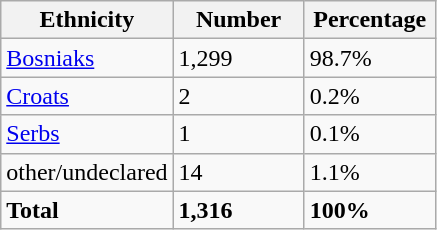<table class="wikitable">
<tr>
<th width="100px">Ethnicity</th>
<th width="80px">Number</th>
<th width="80px">Percentage</th>
</tr>
<tr>
<td><a href='#'>Bosniaks</a></td>
<td>1,299</td>
<td>98.7%</td>
</tr>
<tr>
<td><a href='#'>Croats</a></td>
<td>2</td>
<td>0.2%</td>
</tr>
<tr>
<td><a href='#'>Serbs</a></td>
<td>1</td>
<td>0.1%</td>
</tr>
<tr>
<td>other/undeclared</td>
<td>14</td>
<td>1.1%</td>
</tr>
<tr>
<td><strong>Total</strong></td>
<td><strong>1,316</strong></td>
<td><strong>100%</strong></td>
</tr>
</table>
